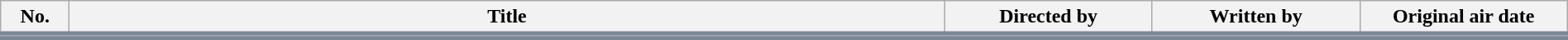<table class="wikitable" style="width:100%; margin:auto; background:#FFF;">
<tr style="border-bottom: 7px solid #778899;">
<th style="width:3em;">No.</th>
<th>Title</th>
<th style="width:10em;">Directed by</th>
<th style="width:10em;">Written by</th>
<th style="width:10em;">Original air date</th>
</tr>
<tr>
</tr>
</table>
